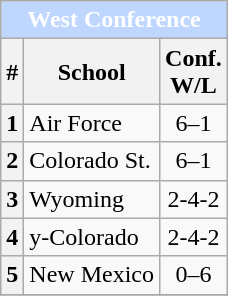<table class="wikitable sortable collapsible collapsed">
<tr>
<th colspan=3 style="background:#BFD7FF; color:white">West Conference</th>
</tr>
<tr>
<th>#</th>
<th>School</th>
<th>Conf. <br> W/L</th>
</tr>
<tr>
<th>1</th>
<td>Air Force</td>
<td align="center">6–1</td>
</tr>
<tr>
<th>2</th>
<td>Colorado St.</td>
<td align="center">6–1</td>
</tr>
<tr>
<th>3</th>
<td>Wyoming</td>
<td align="center">2-4-2</td>
</tr>
<tr>
<th>4</th>
<td>y-Colorado</td>
<td align="center">2-4-2</td>
</tr>
<tr>
<th>5</th>
<td>New Mexico</td>
<td align="center">0–6</td>
</tr>
<tr>
</tr>
</table>
